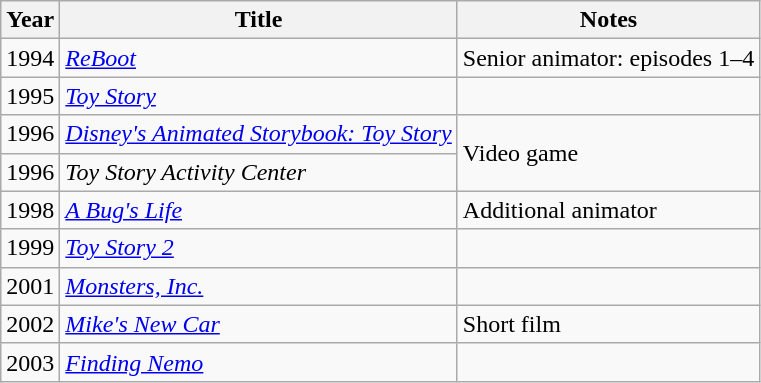<table class="wikitable">
<tr>
<th>Year</th>
<th>Title</th>
<th>Notes</th>
</tr>
<tr>
<td>1994</td>
<td><em><a href='#'>ReBoot</a></em></td>
<td>Senior animator: episodes 1–4</td>
</tr>
<tr>
<td>1995</td>
<td><em><a href='#'>Toy Story</a></em></td>
<td></td>
</tr>
<tr>
<td>1996</td>
<td><em><a href='#'>Disney's Animated Storybook: Toy Story</a></em></td>
<td rowspan=2>Video game</td>
</tr>
<tr>
<td>1996</td>
<td><em>Toy Story Activity Center</em></td>
</tr>
<tr>
<td>1998</td>
<td><em><a href='#'>A Bug's Life</a></em></td>
<td>Additional animator</td>
</tr>
<tr>
<td>1999</td>
<td><em><a href='#'>Toy Story 2</a></em></td>
<td></td>
</tr>
<tr>
<td>2001</td>
<td><em><a href='#'>Monsters, Inc.</a></em></td>
<td></td>
</tr>
<tr>
<td>2002</td>
<td><em><a href='#'>Mike's New Car</a></em></td>
<td>Short film</td>
</tr>
<tr>
<td>2003</td>
<td><em><a href='#'>Finding Nemo</a></em></td>
<td></td>
</tr>
</table>
